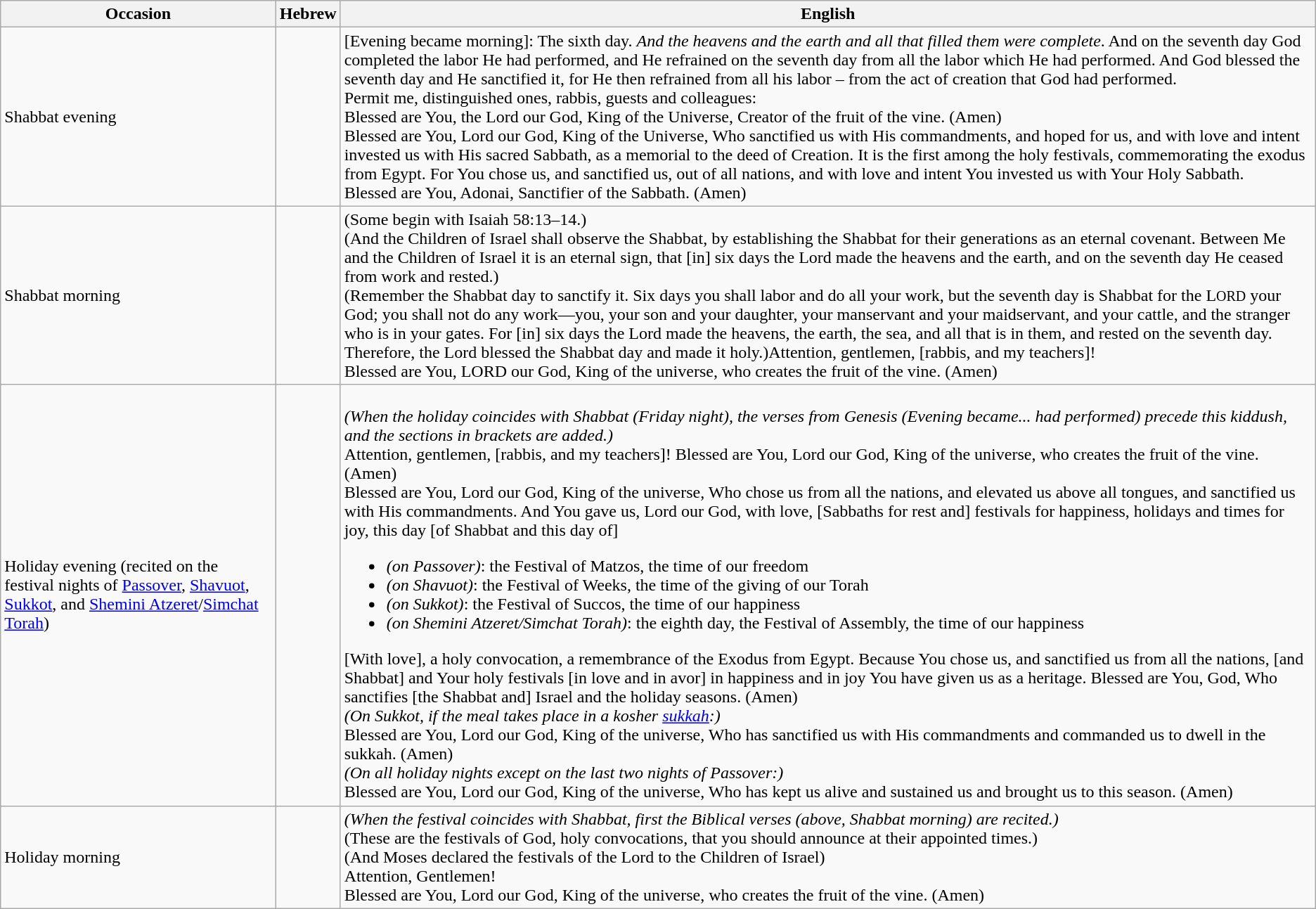<table class="wikitable">
<tr>
<th>Occasion</th>
<th>Hebrew</th>
<th>English</th>
</tr>
<tr>
<td>Shabbat evening</td>
<td style="text-align:right"><br><br><br><br></td>
<td>[Evening became morning]: The sixth day. <em>And the heavens and the earth and all that filled them were complete</em>. And on the seventh day God completed the labor He had performed, and He refrained on the seventh day from all the labor which He had performed. And God blessed the seventh day and He sanctified it, for He then refrained from all his labor – from the act of creation that God had performed.<br>Permit me, distinguished ones, rabbis, guests and colleagues:<br>Blessed are You, the Lord our God, King of the Universe, Creator of the fruit of the vine. (Amen)<br>Blessed are You, Lord our God, King of the Universe, Who sanctified us with His commandments, and hoped for us, and with love and intent invested us with His sacred Sabbath, as a memorial to the deed of Creation. It is the first among the holy festivals, commemorating the exodus from Egypt. For You chose us, and sanctified us, out of all nations, and with love and intent You invested us with Your Holy Sabbath.<br>Blessed are You, Adonai, Sanctifier of the Sabbath. (Amen)</td>
</tr>
<tr>
<td>Shabbat morning</td>
<td style="text-align:right"><br><br><br></td>
<td>(Some begin with Isaiah 58:13–14.)<br>(And the Children of Israel shall observe the Shabbat, by establishing the Shabbat for their generations as an eternal covenant. Between Me and the Children of Israel it is an eternal sign, that [in] six days the Lord made the heavens and the earth, and on the seventh day He ceased from work and rested.)<br>(Remember the Shabbat day to sanctify it. Six days you shall labor and do all your work, but the seventh day is Shabbat for the L<small>ORD</small> your God; you shall not do any work—you, your son and your daughter, your manservant and your maidservant, and your cattle, and the stranger who is in your gates. For [in] six days the Lord made the heavens, the earth, the sea, and all that is in them, and rested on the seventh day. Therefore, the Lord blessed the Shabbat day and made it holy.)Attention, gentlemen, [rabbis, and my teachers]!<br>Blessed are You, LORD our God, King of the universe, who creates the fruit of the vine. (Amen)</td>
</tr>
<tr>
<td>Holiday evening (recited on the festival nights of <a href='#'>Passover</a>, <a href='#'>Shavuot</a>, <a href='#'>Sukkot</a>, and <a href='#'>Shemini Atzeret</a>/<a href='#'>Simchat Torah</a>)</td>
<td></td>
<td><br><em>(When the holiday coincides with Shabbat (Friday night), the verses from Genesis (Evening became... had performed) precede this kiddush, and the sections in brackets are added.)</em><br>Attention, gentlemen, [rabbis, and my teachers]! Blessed are You, Lord our God, King of the universe, who creates the fruit of the vine. (Amen)<br>Blessed are You, Lord our God, King of the universe, Who chose us from all the nations, and elevated us above all tongues, and sanctified us with His commandments. And You gave us, Lord our God, with love, [Sabbaths for rest and] festivals for happiness, holidays and times for joy, this day [of Shabbat and this day of]<ul><li><em>(on Passover)</em>: the Festival of Matzos, the time of our freedom</li><li><em>(on Shavuot)</em>: the Festival of Weeks, the time of the giving of our Torah</li><li><em>(on Sukkot)</em>: the Festival of Succos, the time of our happiness</li><li><em>(on Shemini Atzeret/Simchat Torah)</em>: the eighth day, the Festival of Assembly, the time of our happiness</li></ul>[With love], a holy convocation, a remembrance of the Exodus from Egypt. Because You chose us, and sanctified us from all the nations, [and Shabbat] and Your holy festivals [in love and in avor] in happiness and in joy You have given us as a heritage. Blessed are You, God, Who sanctifies [the Shabbat and] Israel and the holiday seasons. (Amen)<br><em>(On Sukkot, if the meal takes place in a kosher <a href='#'>sukkah</a>:)</em><br>Blessed are You, Lord our God, King of the universe, Who has sanctified us with His commandments and commanded us to dwell in the sukkah. (Amen)<br><em>(On all holiday nights except on the last two nights of Passover:)</em><br>Blessed are You, Lord our God, King of the universe, Who has kept us alive and sustained us and brought us to this season. (Amen)</td>
</tr>
<tr>
<td>Holiday morning</td>
<td></td>
<td><em>(When the festival coincides with Shabbat, first the Biblical verses (above, Shabbat morning) are recited.)</em><br>(These are the festivals of God, holy convocations, that you should announce at their appointed times.)<br>(And Moses declared the festivals of the Lord to the Children of Israel)<br>Attention, Gentlemen!<br>Blessed are You, Lord our God, King of the universe, who creates the fruit of the vine. (Amen)</td>
</tr>
</table>
